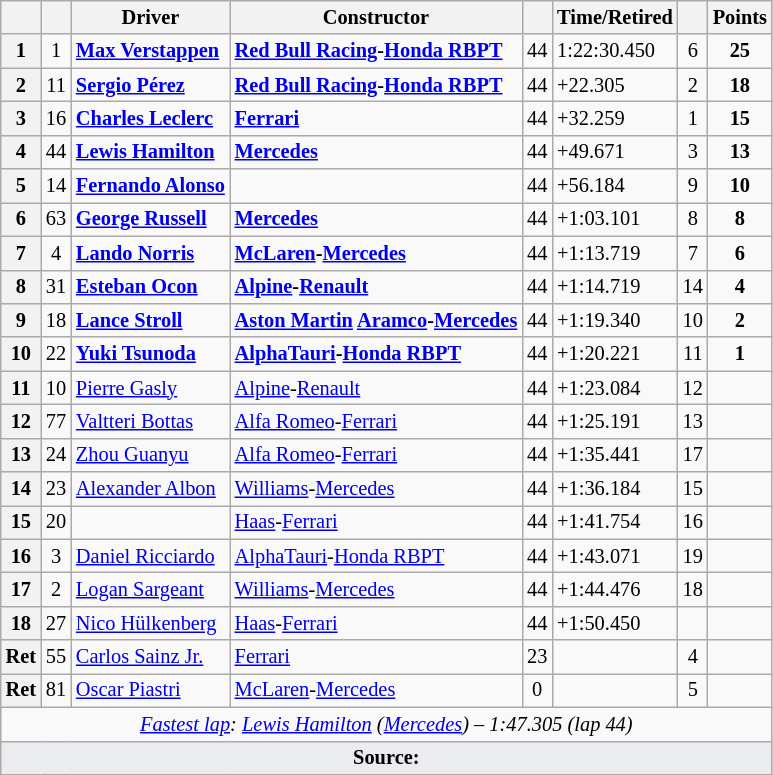<table class="wikitable sortable" style="font-size: 85%;">
<tr>
<th scope="col"></th>
<th scope="col"></th>
<th scope="col">Driver</th>
<th scope="col">Constructor</th>
<th scope="col"></th>
<th class="unsortable" scope="col">Time/Retired</th>
<th scope="col"></th>
<th scope="col">Points</th>
</tr>
<tr>
<th scope="row">1</th>
<td align="center">1</td>
<td data-sort-value="ver"> <strong><a href='#'>Max Verstappen</a></strong></td>
<td><strong><a href='#'>Red Bull Racing</a>-<a href='#'>Honda RBPT</a></strong></td>
<td align="center">44</td>
<td>1:22:30.450</td>
<td align="center">6</td>
<td align="center"><strong>25</strong></td>
</tr>
<tr>
<th scope="row">2</th>
<td align="center">11</td>
<td data-sort-value="per"> <strong><a href='#'>Sergio Pérez</a></strong></td>
<td><strong><a href='#'>Red Bull Racing</a>-<a href='#'>Honda RBPT</a></strong></td>
<td align="center">44</td>
<td>+22.305</td>
<td align="center">2</td>
<td align="center"><strong>18</strong></td>
</tr>
<tr>
<th scope="row">3</th>
<td align="center">16</td>
<td data-sort-value="lec"> <strong><a href='#'>Charles Leclerc</a></strong></td>
<td><strong><a href='#'>Ferrari</a></strong></td>
<td align="center">44</td>
<td>+32.259</td>
<td align="center">1</td>
<td align="center"><strong>15</strong></td>
</tr>
<tr>
<th scope="row">4</th>
<td align="center">44</td>
<td data-sort-value="ham"> <strong><a href='#'>Lewis Hamilton</a></strong></td>
<td><strong><a href='#'>Mercedes</a></strong></td>
<td align="center">44</td>
<td>+49.671</td>
<td align="center">3</td>
<td align="center"><strong>13</strong></td>
</tr>
<tr>
<th scope="row">5</th>
<td align="center">14</td>
<td data-sort-value="alo"> <strong><a href='#'>Fernando Alonso</a></strong></td>
<td><strong></strong></td>
<td align="center">44</td>
<td>+56.184</td>
<td align="center">9</td>
<td align="center"><strong>10</strong></td>
</tr>
<tr>
<th scope="row">6</th>
<td align="center">63</td>
<td data-sort-value="rus"> <strong><a href='#'>George Russell</a></strong></td>
<td><strong><a href='#'>Mercedes</a></strong></td>
<td align="center">44</td>
<td>+1:03.101</td>
<td align="center">8</td>
<td align="center"><strong>8</strong></td>
</tr>
<tr>
<th scope="row">7</th>
<td align="center">4</td>
<td data-sort-value="nor"> <strong><a href='#'>Lando Norris</a></strong></td>
<td><strong><a href='#'>McLaren</a>-<a href='#'>Mercedes</a></strong></td>
<td align="center">44</td>
<td>+1:13.719</td>
<td align="center">7</td>
<td align="center"><strong>6</strong></td>
</tr>
<tr>
<th scope="row">8</th>
<td align="center">31</td>
<td data-sort-value="oco"> <strong><a href='#'>Esteban Ocon</a></strong></td>
<td><strong><a href='#'>Alpine</a>-<a href='#'>Renault</a></strong></td>
<td align="center">44</td>
<td>+1:14.719</td>
<td align="center">14</td>
<td align="center"><strong>4</strong></td>
</tr>
<tr>
<th scope="row">9</th>
<td align="center">18</td>
<td data-sort-value="str"> <strong><a href='#'>Lance Stroll</a></strong></td>
<td><strong><a href='#'>Aston Martin</a> <a href='#'>Aramco</a>-<a href='#'>Mercedes</a></strong></td>
<td align="center">44</td>
<td>+1:19.340</td>
<td align="center">10</td>
<td align="center"><strong>2</strong></td>
</tr>
<tr>
<th scope="row">10</th>
<td align="center">22</td>
<td data-sort-value="tsu"> <strong><a href='#'>Yuki Tsunoda</a></strong></td>
<td><strong><a href='#'>AlphaTauri</a>-<a href='#'>Honda RBPT</a></strong></td>
<td align="center">44</td>
<td>+1:20.221</td>
<td align="center">11</td>
<td align="center"><strong>1</strong></td>
</tr>
<tr>
<th scope="row">11</th>
<td align="center">10</td>
<td data-sort-value="gas"> <a href='#'>Pierre Gasly</a></td>
<td><a href='#'>Alpine</a>-<a href='#'>Renault</a></td>
<td align="center">44</td>
<td>+1:23.084</td>
<td align="center">12</td>
<td></td>
</tr>
<tr>
<th scope="row">12</th>
<td align="center">77</td>
<td data-sort-value="bot"> <a href='#'>Valtteri Bottas</a></td>
<td><a href='#'>Alfa Romeo</a>-<a href='#'>Ferrari</a></td>
<td align="center">44</td>
<td>+1:25.191</td>
<td align="center">13</td>
<td align="center"></td>
</tr>
<tr>
<th scope="row">13</th>
<td align="center">24</td>
<td data-sort-value="zho"> <a href='#'>Zhou Guanyu</a></td>
<td><a href='#'>Alfa Romeo</a>-<a href='#'>Ferrari</a></td>
<td align="center">44</td>
<td>+1:35.441</td>
<td align="center">17</td>
<td></td>
</tr>
<tr>
<th scope="row">14</th>
<td align="center">23</td>
<td data-sort-value="alb"> <a href='#'>Alexander Albon</a></td>
<td><a href='#'>Williams</a>-<a href='#'>Mercedes</a></td>
<td align="center">44</td>
<td>+1:36.184</td>
<td align="center">15</td>
<td></td>
</tr>
<tr>
<th scope="row">15</th>
<td align="center">20</td>
<td data-sort-value="mag"></td>
<td><a href='#'>Haas</a>-<a href='#'>Ferrari</a></td>
<td align="center">44</td>
<td>+1:41.754</td>
<td align="center">16</td>
<td></td>
</tr>
<tr>
<th scope="row">16</th>
<td align="center">3</td>
<td data-sort-value="ric"> <a href='#'>Daniel Ricciardo</a></td>
<td><a href='#'>AlphaTauri</a>-<a href='#'>Honda RBPT</a></td>
<td align="center">44</td>
<td>+1:43.071</td>
<td align="center">19</td>
<td></td>
</tr>
<tr>
<th scope="row">17</th>
<td align="center">2</td>
<td data-sort-value="sar"> <a href='#'>Logan Sargeant</a></td>
<td><a href='#'>Williams</a>-<a href='#'>Mercedes</a></td>
<td align="center">44</td>
<td>+1:44.476</td>
<td align="center">18</td>
<td></td>
</tr>
<tr>
<th scope="row">18</th>
<td align="center">27</td>
<td data-sort-value="hul"> <a href='#'>Nico Hülkenberg</a></td>
<td><a href='#'>Haas</a>-<a href='#'>Ferrari</a></td>
<td align="center">44</td>
<td>+1:50.450</td>
<td align="center"></td>
<td></td>
</tr>
<tr>
<th scope="row">Ret</th>
<td align="center">55</td>
<td data-sort-value="sai"> <a href='#'>Carlos Sainz Jr.</a></td>
<td><a href='#'>Ferrari</a></td>
<td align="center">23</td>
<td></td>
<td align="center">4</td>
<td></td>
</tr>
<tr>
<th scope="row">Ret</th>
<td align="center">81</td>
<td data-sort-value="pia"> <a href='#'>Oscar Piastri</a></td>
<td><a href='#'>McLaren</a>-<a href='#'>Mercedes</a></td>
<td align="center">0</td>
<td></td>
<td align="center">5</td>
<td></td>
</tr>
<tr class="sortbottom">
<td colspan="8" align="center"><em><a href='#'>Fastest lap</a>:</em>  <em><a href='#'>Lewis Hamilton</a> (<a href='#'>Mercedes</a>) – 1:47.305 (lap 44)</em></td>
</tr>
<tr class="sortbottom">
<td colspan="8" style="background-color:#eaecf0;text-align:center"><strong>Source:</strong></td>
</tr>
</table>
